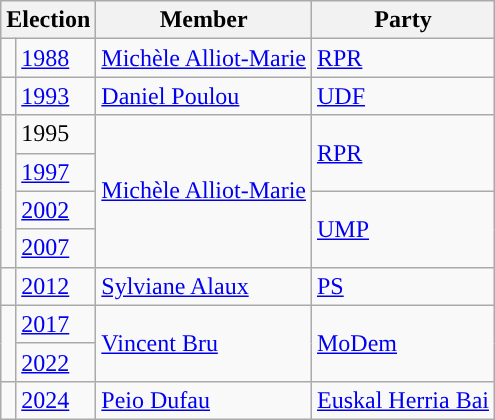<table class="wikitable">
<tr>
<th colspan=2>Election</th>
<th>Member </th>
<th>Party</th>
</tr>
<tr>
<td style="background-color: "></td>
<td><a href='#'>1988</a></td>
<td><a href='#'>Michèle Alliot-Marie</a></td>
<td><a href='#'>RPR</a></td>
</tr>
<tr>
<td style="background-color: "></td>
<td><a href='#'>1993</a></td>
<td><a href='#'>Daniel Poulou</a></td>
<td><a href='#'>UDF</a></td>
</tr>
<tr>
<td rowspan=4 style="background-color: "></td>
<td>1995</td>
<td rowspan=4><a href='#'>Michèle Alliot-Marie</a></td>
<td rowspan=2><a href='#'>RPR</a></td>
</tr>
<tr>
<td><a href='#'>1997</a></td>
</tr>
<tr>
<td><a href='#'>2002</a></td>
<td rowspan=2><a href='#'>UMP</a></td>
</tr>
<tr>
<td><a href='#'>2007</a></td>
</tr>
<tr>
<td style="background-color: "></td>
<td><a href='#'>2012</a></td>
<td><a href='#'>Sylviane Alaux</a></td>
<td><a href='#'>PS</a></td>
</tr>
<tr>
<td rowspan="2" style="background-color: "></td>
<td><a href='#'>2017</a></td>
<td rowspan="2"><a href='#'>Vincent Bru</a></td>
<td rowspan="2"><a href='#'>MoDem</a></td>
</tr>
<tr>
<td><a href='#'>2022</a></td>
</tr>
<tr>
<td style="background-color: "></td>
<td><a href='#'>2024</a></td>
<td><a href='#'>Peio Dufau</a></td>
<td><a href='#'>Euskal Herria Bai</a></td>
</tr>
</table>
